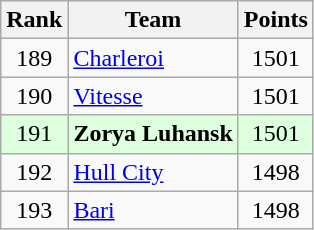<table class="wikitable" style="text-align: center;">
<tr>
<th>Rank</th>
<th>Team</th>
<th>Points</th>
</tr>
<tr>
<td>189</td>
<td align=left> <a href='#'>Charleroi</a></td>
<td>1501</td>
</tr>
<tr>
<td>190</td>
<td align=left> <a href='#'>Vitesse</a></td>
<td>1501</td>
</tr>
<tr bgcolor="#ddffdd">
<td>191</td>
<td align=left> <strong>Zorya Luhansk</strong></td>
<td>1501</td>
</tr>
<tr>
<td>192</td>
<td align=left> <a href='#'>Hull City</a></td>
<td>1498</td>
</tr>
<tr>
<td>193</td>
<td align=left> <a href='#'>Bari</a></td>
<td>1498</td>
</tr>
</table>
